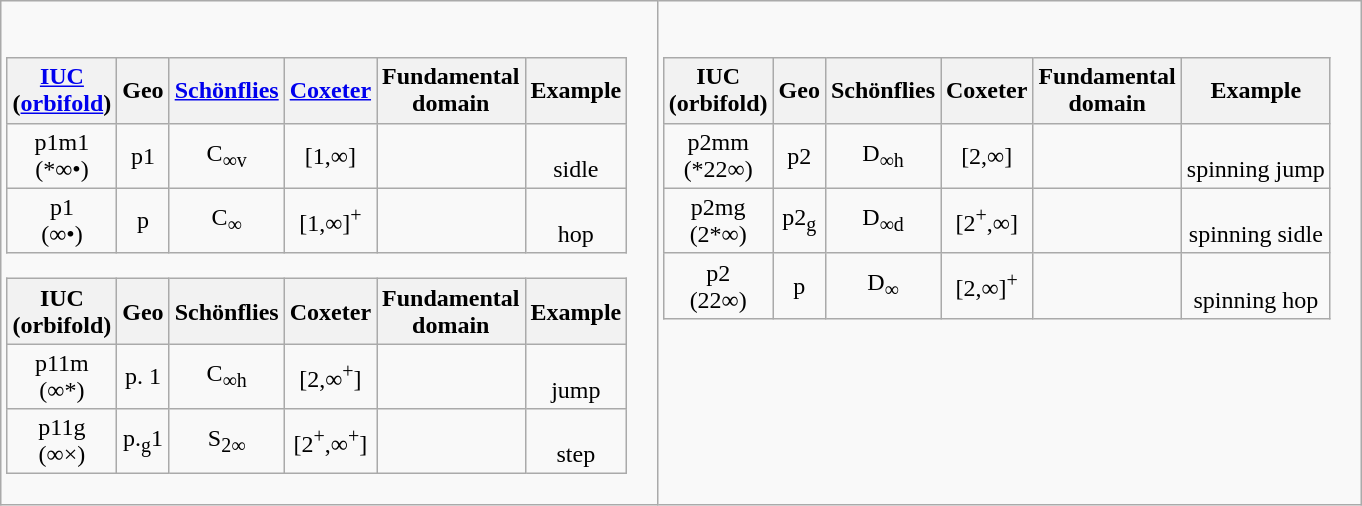<table class=wikitable>
<tr valign=top>
<td><br><table class=wikitable>
<tr>
<th><a href='#'>IUC</a><br>(<a href='#'>orbifold</a>)</th>
<th>Geo</th>
<th><a href='#'>Schönflies</a></th>
<th><a href='#'>Coxeter</a></th>
<th>Fundamental<br>domain</th>
<th>Example</th>
</tr>
<tr align=center>
<td>p1m1<br>(*∞•)</td>
<td>p1</td>
<td>C<sub>∞v</sub></td>
<td>[1,∞]<br></td>
<td></td>
<td><br>sidle</td>
</tr>
<tr align=center>
<td>p1<br>(∞•)</td>
<td>p</td>
<td>C<sub>∞</sub></td>
<td>[1,∞]<sup>+</sup><br></td>
<td></td>
<td><br>hop</td>
</tr>
</table>
<table class=wikitable>
<tr>
<th>IUC<br>(orbifold)</th>
<th>Geo</th>
<th>Schönflies</th>
<th>Coxeter</th>
<th>Fundamental<br>domain</th>
<th>Example</th>
</tr>
<tr align=center>
<td>p11m<br>(∞*)</td>
<td>p. 1</td>
<td>C<sub>∞h</sub></td>
<td>[2,∞<sup>+</sup>]<br></td>
<td></td>
<td><br>jump</td>
</tr>
<tr align=center>
<td>p11g<br>(∞×)</td>
<td>p.<sub>g</sub>1</td>
<td>S<sub>2∞</sub></td>
<td>[2<sup>+</sup>,∞<sup>+</sup>]<br></td>
<td></td>
<td><br>step</td>
</tr>
</table>
</td>
<td><br><table class=wikitable>
<tr>
<th>IUC<br>(orbifold)</th>
<th>Geo</th>
<th>Schönflies</th>
<th>Coxeter</th>
<th>Fundamental<br>domain</th>
<th>Example</th>
</tr>
<tr align=center>
<td>p2mm<br>(*22∞)</td>
<td>p2</td>
<td>D<sub>∞h</sub></td>
<td>[2,∞]<br></td>
<td></td>
<td><br>spinning jump</td>
</tr>
<tr align=center>
<td>p2mg<br>(2*∞)</td>
<td>p2<sub>g</sub></td>
<td>D<sub>∞d</sub></td>
<td>[2<sup>+</sup>,∞]<br></td>
<td></td>
<td><br>spinning sidle</td>
</tr>
<tr align=center>
<td>p2<br>(22∞)</td>
<td>p</td>
<td>D<sub>∞</sub></td>
<td>[2,∞]<sup>+</sup><br></td>
<td></td>
<td><br>spinning hop</td>
</tr>
</table>
</td>
</tr>
</table>
